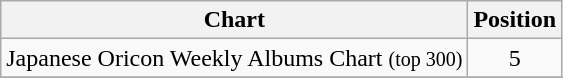<table class="wikitable">
<tr>
<th>Chart</th>
<th>Position</th>
</tr>
<tr>
<td>Japanese Oricon Weekly Albums Chart <small>(top 300)</small></td>
<td align="center">5</td>
</tr>
<tr>
</tr>
</table>
